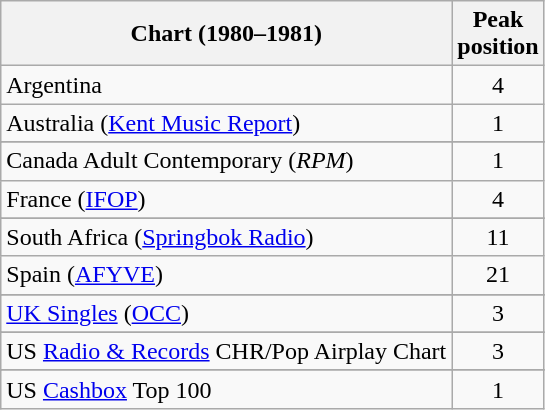<table class="wikitable sortable">
<tr>
<th>Chart (1980–1981)</th>
<th>Peak<br>position</th>
</tr>
<tr>
<td>Argentina</td>
<td align="center">4</td>
</tr>
<tr>
<td>Australia (<a href='#'>Kent Music Report</a>)</td>
<td style="text-align:center;">1</td>
</tr>
<tr>
</tr>
<tr>
</tr>
<tr>
<td>Canada Adult Contemporary (<em>RPM</em>)</td>
<td style="text-align:center;">1</td>
</tr>
<tr>
<td>France (<a href='#'>IFOP</a>)</td>
<td align="center">4</td>
</tr>
<tr>
</tr>
<tr>
</tr>
<tr>
</tr>
<tr>
</tr>
<tr>
<td>South Africa (<a href='#'>Springbok Radio</a>)</td>
<td align="center">11</td>
</tr>
<tr>
<td>Spain (<a href='#'>AFYVE</a>)</td>
<td style="text-align:center;">21</td>
</tr>
<tr>
</tr>
<tr>
<td><a href='#'>UK Singles</a> (<a href='#'>OCC</a>)</td>
<td style="text-align:center;">3</td>
</tr>
<tr>
</tr>
<tr>
<td>US <a href='#'>Radio & Records</a> CHR/Pop Airplay Chart</td>
<td align="center">3</td>
</tr>
<tr>
</tr>
<tr>
<td>US <a href='#'>Cashbox</a> Top 100</td>
<td style="text-align:center;">1</td>
</tr>
</table>
